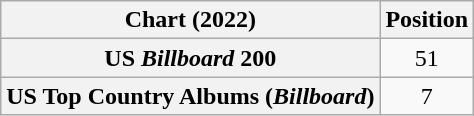<table class="wikitable sortable plainrowheaders" style="text-align:center">
<tr>
<th scope="col">Chart (2022)</th>
<th scope="col">Position</th>
</tr>
<tr>
<th scope="row">US <em>Billboard</em> 200</th>
<td>51</td>
</tr>
<tr>
<th scope="row">US Top Country Albums (<em>Billboard</em>)</th>
<td>7</td>
</tr>
</table>
